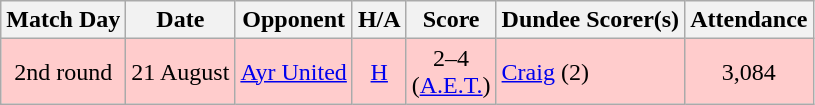<table class="wikitable" style="text-align:center">
<tr>
<th>Match Day</th>
<th>Date</th>
<th>Opponent</th>
<th>H/A</th>
<th>Score</th>
<th>Dundee Scorer(s)</th>
<th>Attendance</th>
</tr>
<tr bgcolor="#FFCCCC">
<td>2nd round</td>
<td align="left">21 August</td>
<td align="left"><a href='#'>Ayr United</a></td>
<td><a href='#'>H</a></td>
<td>2–4<br>(<a href='#'>A.E.T.</a>)</td>
<td align="left"><a href='#'>Craig</a> (2)</td>
<td>3,084</td>
</tr>
</table>
